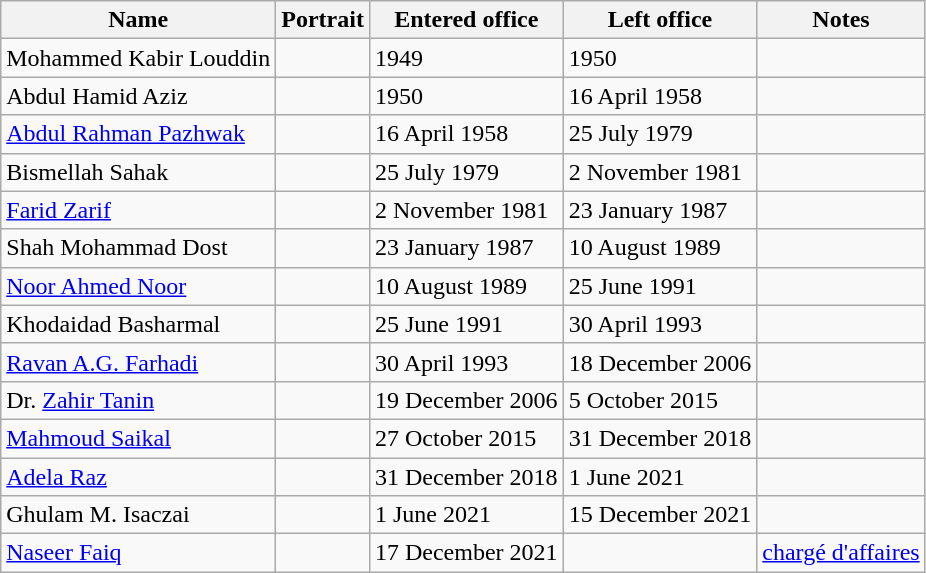<table class="wikitable">
<tr>
<th>Name</th>
<th width=50>Portrait</th>
<th>Entered office</th>
<th>Left office</th>
<th>Notes</th>
</tr>
<tr>
<td>Mohammed Kabir Louddin</td>
<td></td>
<td>1949</td>
<td>1950</td>
<td></td>
</tr>
<tr>
<td>Abdul Hamid Aziz</td>
<td></td>
<td>1950</td>
<td>16 April 1958</td>
<td></td>
</tr>
<tr>
<td><a href='#'>Abdul Rahman Pazhwak</a></td>
<td></td>
<td>16 April 1958</td>
<td>25 July 1979</td>
<td></td>
</tr>
<tr>
<td>Bismellah Sahak</td>
<td></td>
<td>25 July 1979</td>
<td>2 November 1981</td>
<td></td>
</tr>
<tr>
<td><a href='#'>Farid Zarif</a></td>
<td></td>
<td>2 November 1981</td>
<td>23 January 1987</td>
<td></td>
</tr>
<tr>
<td>Shah Mohammad Dost</td>
<td></td>
<td>23 January 1987</td>
<td>10 August 1989</td>
<td></td>
</tr>
<tr>
<td><a href='#'>Noor Ahmed Noor</a></td>
<td></td>
<td>10 August 1989</td>
<td>25 June 1991</td>
<td></td>
</tr>
<tr>
<td>Khodaidad Basharmal</td>
<td></td>
<td>25 June 1991</td>
<td>30 April 1993</td>
<td></td>
</tr>
<tr>
<td><a href='#'>Ravan A.G. Farhadi</a></td>
<td></td>
<td>30 April 1993</td>
<td>18 December 2006</td>
<td></td>
</tr>
<tr>
<td>Dr. <a href='#'>Zahir Tanin</a></td>
<td></td>
<td>19 December 2006</td>
<td>5 October 2015</td>
<td></td>
</tr>
<tr>
<td><a href='#'>Mahmoud Saikal</a></td>
<td></td>
<td>27 October  2015</td>
<td>31 December 2018</td>
<td></td>
</tr>
<tr>
<td><a href='#'>Adela Raz</a></td>
<td></td>
<td>31 December 2018</td>
<td>1 June 2021</td>
<td></td>
</tr>
<tr>
<td>Ghulam M. Isaczai</td>
<td></td>
<td>1 June 2021</td>
<td>15 December 2021</td>
<td></td>
</tr>
<tr>
<td><a href='#'>Naseer Faiq</a></td>
<td></td>
<td>17 December 2021</td>
<td></td>
<td><a href='#'>chargé d'affaires</a></td>
</tr>
</table>
